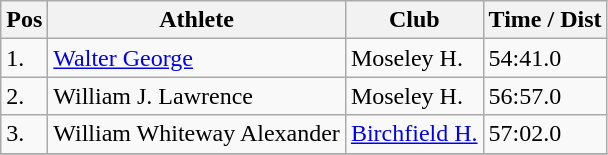<table class="wikitable">
<tr>
<th>Pos</th>
<th>Athlete</th>
<th>Club</th>
<th>Time / Dist</th>
</tr>
<tr>
<td>1.</td>
<td><a href='#'>Walter George</a></td>
<td>Moseley H.</td>
<td>54:41.0</td>
</tr>
<tr>
<td>2.</td>
<td>William J. Lawrence</td>
<td>Moseley H.</td>
<td>56:57.0</td>
</tr>
<tr>
<td>3.</td>
<td>William Whiteway Alexander</td>
<td><a href='#'>Birchfield H.</a></td>
<td>57:02.0</td>
</tr>
<tr>
</tr>
</table>
